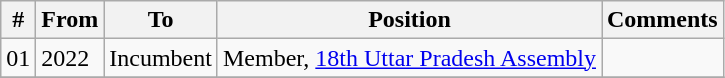<table class="wikitable sortable">
<tr>
<th>#</th>
<th>From</th>
<th>To</th>
<th>Position</th>
<th>Comments</th>
</tr>
<tr>
<td>01</td>
<td>2022</td>
<td>Incumbent</td>
<td>Member, <a href='#'>18th Uttar Pradesh Assembly</a></td>
<td></td>
</tr>
<tr>
</tr>
</table>
